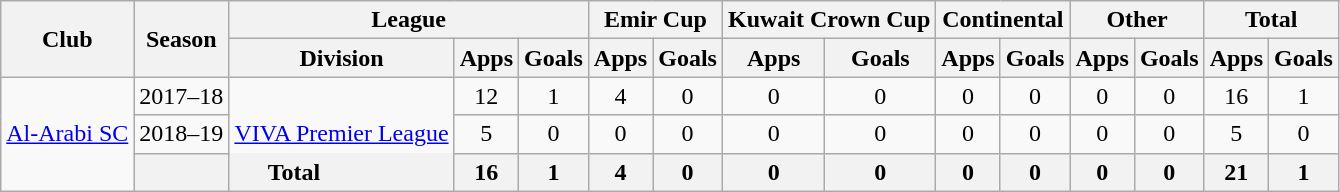<table class="wikitable" style="text-align:center">
<tr>
<th rowspan="2">Club</th>
<th rowspan="2">Season</th>
<th colspan="3">League</th>
<th colspan="2">Emir Cup</th>
<th colspan="2">Kuwait Crown Cup</th>
<th colspan="2">Continental</th>
<th colspan="2">Other</th>
<th colspan="2">Total</th>
</tr>
<tr>
<th>Division</th>
<th>Apps</th>
<th>Goals</th>
<th>Apps</th>
<th>Goals</th>
<th>Apps</th>
<th>Goals</th>
<th>Apps</th>
<th>Goals</th>
<th>Apps</th>
<th>Goals</th>
<th>Apps</th>
<th>Goals</th>
</tr>
<tr>
<td rowspan="3"><a href='#'>Al-Arabi SC</a></td>
<td>2017–18</td>
<td rowspan="4"><a href='#'>VIVA Premier League</a></td>
<td>12</td>
<td>1</td>
<td>4</td>
<td>0</td>
<td>0</td>
<td>0</td>
<td>0</td>
<td>0</td>
<td>0</td>
<td>0</td>
<td>16</td>
<td>1</td>
</tr>
<tr>
<td>2018–19</td>
<td>5</td>
<td>0</td>
<td>0</td>
<td>0</td>
<td>0</td>
<td>0</td>
<td>0</td>
<td>0</td>
<td>0</td>
<td>0</td>
<td>5</td>
<td>0</td>
</tr>
<tr>
<th colspan="2">Total</th>
<th>16</th>
<th>1</th>
<th>4</th>
<th>0</th>
<th>0</th>
<th>0</th>
<th>0</th>
<th>0</th>
<th>0</th>
<th>0</th>
<th>21</th>
<th>1</th>
</tr>
</table>
